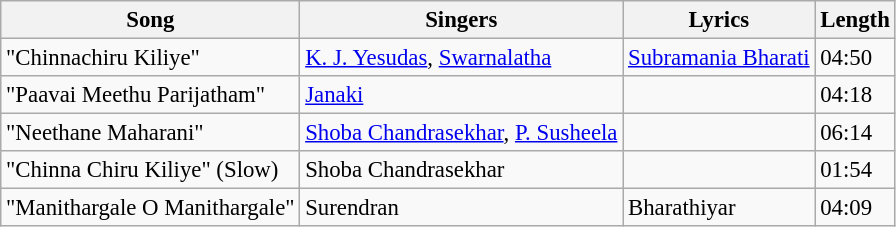<table class="wikitable" style="font-size:95%;">
<tr>
<th>Song</th>
<th>Singers</th>
<th>Lyrics</th>
<th>Length</th>
</tr>
<tr>
<td>"Chinnachiru Kiliye"</td>
<td><a href='#'>K. J. Yesudas</a>, <a href='#'>Swarnalatha</a></td>
<td><a href='#'>Subramania Bharati</a></td>
<td>04:50</td>
</tr>
<tr>
<td>"Paavai Meethu Parijatham"</td>
<td><a href='#'>Janaki</a></td>
<td></td>
<td>04:18</td>
</tr>
<tr>
<td>"Neethane Maharani"</td>
<td><a href='#'>Shoba Chandrasekhar</a>, <a href='#'>P. Susheela</a></td>
<td></td>
<td>06:14</td>
</tr>
<tr>
<td>"Chinna Chiru Kiliye" (Slow)</td>
<td>Shoba Chandrasekhar</td>
<td></td>
<td>01:54</td>
</tr>
<tr>
<td>"Manithargale O Manithargale"</td>
<td>Surendran</td>
<td>Bharathiyar</td>
<td>04:09</td>
</tr>
</table>
